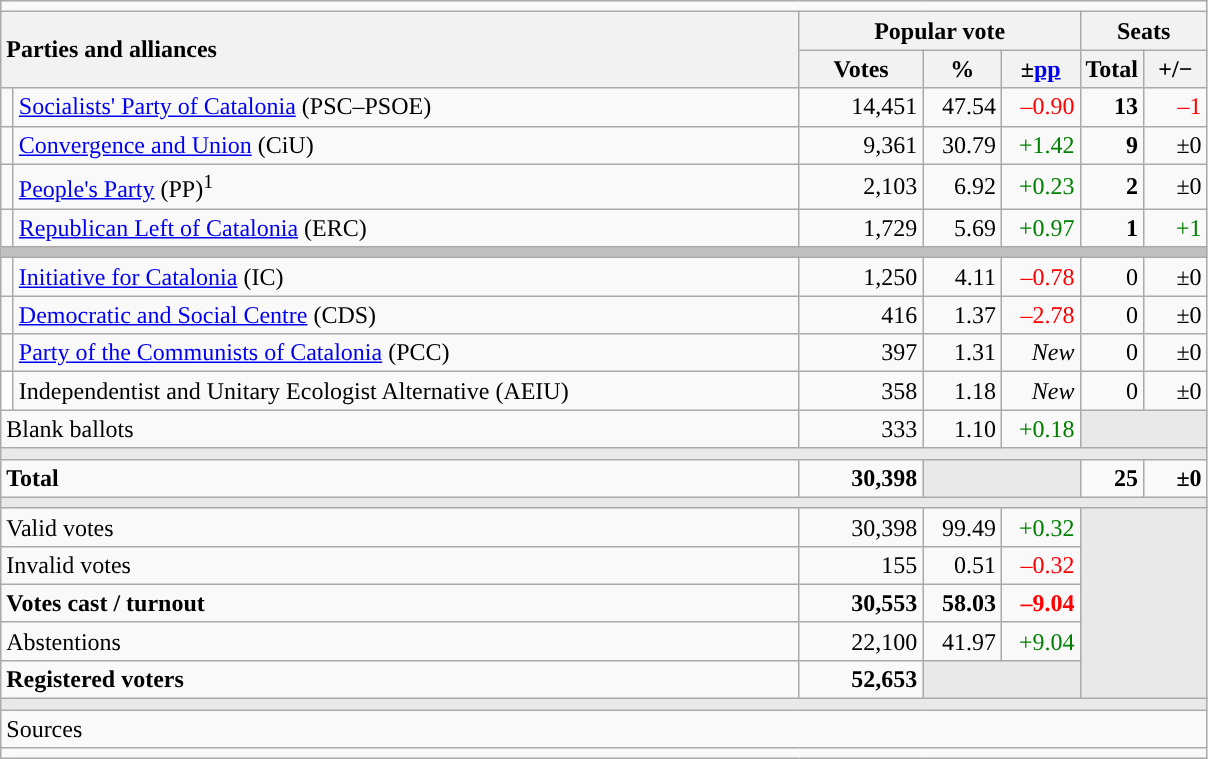<table class="wikitable" style="text-align:right;">
<tr>
<td colspan="7"></td>
</tr>
<tr>
<th style="text-align:left;" rowspan="2" colspan="2" width="525">Parties and alliances</th>
<th colspan="3">Popular vote</th>
<th colspan="2">Seats</th>
</tr>
<tr>
<th width="75">Votes</th>
<th width="45">%</th>
<th width="45">±<a href='#'>pp</a></th>
<th width="35">Total</th>
<th width="35">+/−</th>
</tr>
<tr>
<td width="1" style="color:inherit;background:"></td>
<td align="left"><a href='#'>Socialists' Party of Catalonia</a> (PSC–PSOE)</td>
<td>14,451</td>
<td>47.54</td>
<td style="color:red;">–0.90</td>
<td><strong>13</strong></td>
<td style="color:red;">–1</td>
</tr>
<tr>
<td style="color:inherit;background:"></td>
<td align="left"><a href='#'>Convergence and Union</a> (CiU)</td>
<td>9,361</td>
<td>30.79</td>
<td style="color:green;">+1.42</td>
<td><strong>9</strong></td>
<td>±0</td>
</tr>
<tr>
<td style="color:inherit;background:"></td>
<td align="left"><a href='#'>People's Party</a> (PP)<sup>1</sup></td>
<td>2,103</td>
<td>6.92</td>
<td style="color:green;">+0.23</td>
<td><strong>2</strong></td>
<td>±0</td>
</tr>
<tr>
<td style="color:inherit;background:"></td>
<td align="left"><a href='#'>Republican Left of Catalonia</a> (ERC)</td>
<td>1,729</td>
<td>5.69</td>
<td style="color:green;">+0.97</td>
<td><strong>1</strong></td>
<td style="color:green;">+1</td>
</tr>
<tr>
<td colspan="7" style="color:inherit;background:#C0C0C0"></td>
</tr>
<tr>
<td style="color:inherit;background:"></td>
<td align="left"><a href='#'>Initiative for Catalonia</a> (IC)</td>
<td>1,250</td>
<td>4.11</td>
<td style="color:red;">–0.78</td>
<td>0</td>
<td>±0</td>
</tr>
<tr>
<td style="color:inherit;background:"></td>
<td align="left"><a href='#'>Democratic and Social Centre</a> (CDS)</td>
<td>416</td>
<td>1.37</td>
<td style="color:red;">–2.78</td>
<td>0</td>
<td>±0</td>
</tr>
<tr>
<td style="color:inherit;background:"></td>
<td align="left"><a href='#'>Party of the Communists of Catalonia</a> (PCC)</td>
<td>397</td>
<td>1.31</td>
<td><em>New</em></td>
<td>0</td>
<td>±0</td>
</tr>
<tr>
<td bgcolor="white"></td>
<td align="left">Independentist and Unitary Ecologist Alternative (AEIU)</td>
<td>358</td>
<td>1.18</td>
<td><em>New</em></td>
<td>0</td>
<td>±0</td>
</tr>
<tr>
<td align="left" colspan="2">Blank ballots</td>
<td>333</td>
<td>1.10</td>
<td style="color:green;">+0.18</td>
<td style="color:inherit;background:#E9E9E9" colspan="2"></td>
</tr>
<tr>
<td colspan="7" style="color:inherit;background:#E9E9E9"></td>
</tr>
<tr style="font-weight:bold;">
<td align="left" colspan="2">Total</td>
<td>30,398</td>
<td bgcolor="#E9E9E9" colspan="2"></td>
<td>25</td>
<td>±0</td>
</tr>
<tr>
<td colspan="7" style="color:inherit;background:#E9E9E9"></td>
</tr>
<tr>
<td align="left" colspan="2">Valid votes</td>
<td>30,398</td>
<td>99.49</td>
<td style="color:green;">+0.32</td>
<td bgcolor="#E9E9E9" colspan="2" rowspan="5"></td>
</tr>
<tr>
<td align="left" colspan="2">Invalid votes</td>
<td>155</td>
<td>0.51</td>
<td style="color:red;">–0.32</td>
</tr>
<tr style="font-weight:bold;">
<td align="left" colspan="2">Votes cast / turnout</td>
<td>30,553</td>
<td>58.03</td>
<td style="color:red;">–9.04</td>
</tr>
<tr>
<td align="left" colspan="2">Abstentions</td>
<td>22,100</td>
<td>41.97</td>
<td style="color:green;">+9.04</td>
</tr>
<tr style="font-weight:bold;">
<td align="left" colspan="2">Registered voters</td>
<td>52,653</td>
<td bgcolor="#E9E9E9" colspan="2"></td>
</tr>
<tr>
<td colspan="7" style="color:inherit;background:#E9E9E9"></td>
</tr>
<tr>
<td align="left" colspan="7">Sources</td>
</tr>
<tr>
<td colspan="7" style="text-align:left; max-width:790px;"></td>
</tr>
</table>
